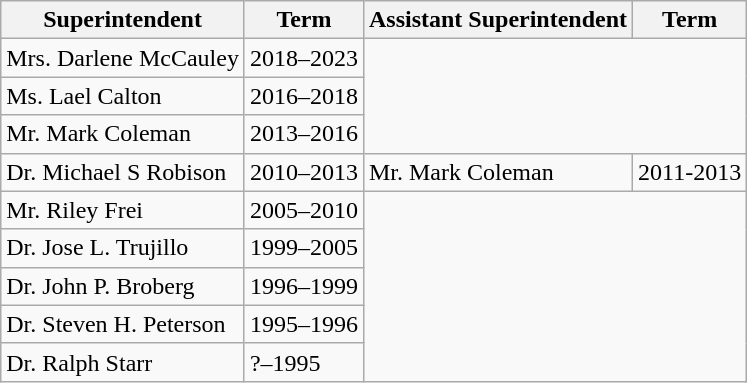<table class="wikitable">
<tr>
<th>Superintendent</th>
<th>Term</th>
<th>Assistant Superintendent</th>
<th>Term</th>
</tr>
<tr>
<td>Mrs. Darlene McCauley</td>
<td>2018–2023</td>
</tr>
<tr>
<td>Ms. Lael Calton</td>
<td>2016–2018</td>
</tr>
<tr>
<td>Mr. Mark Coleman</td>
<td>2013–2016</td>
</tr>
<tr>
<td>Dr. Michael S Robison</td>
<td>2010–2013</td>
<td>Mr. Mark Coleman</td>
<td>2011-2013</td>
</tr>
<tr>
<td>Mr. Riley Frei</td>
<td>2005–2010</td>
</tr>
<tr>
<td>Dr. Jose L. Trujillo</td>
<td>1999–2005</td>
</tr>
<tr>
<td>Dr. John P. Broberg</td>
<td>1996–1999</td>
</tr>
<tr>
<td>Dr. Steven H. Peterson</td>
<td>1995–1996</td>
</tr>
<tr>
<td>Dr. Ralph Starr</td>
<td>?–1995</td>
</tr>
</table>
